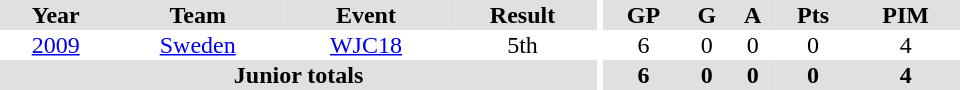<table border="0" cellpadding="1" cellspacing="0" ID="Table3" style="text-align:center; width:40em">
<tr ALIGN="center" bgcolor="#e0e0e0">
<th>Year</th>
<th>Team</th>
<th>Event</th>
<th>Result</th>
<th rowspan="99" bgcolor="#ffffff"></th>
<th>GP</th>
<th>G</th>
<th>A</th>
<th>Pts</th>
<th>PIM</th>
</tr>
<tr>
<td><a href='#'>2009</a></td>
<td><a href='#'>Sweden</a></td>
<td><a href='#'>WJC18</a></td>
<td>5th</td>
<td>6</td>
<td>0</td>
<td>0</td>
<td>0</td>
<td>4</td>
</tr>
<tr bgcolor="#e0e0e0">
<th colspan="4">Junior totals</th>
<th>6</th>
<th>0</th>
<th>0</th>
<th>0</th>
<th>4</th>
</tr>
</table>
